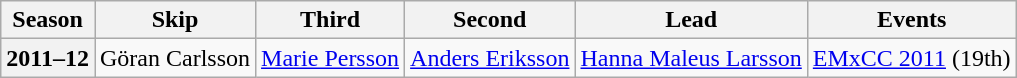<table class="wikitable">
<tr>
<th scope="col">Season</th>
<th scope="col">Skip</th>
<th scope="col">Third</th>
<th scope="col">Second</th>
<th scope="col">Lead</th>
<th scope="col">Events</th>
</tr>
<tr>
<th scope="row">2011–12</th>
<td>Göran Carlsson</td>
<td><a href='#'>Marie Persson</a></td>
<td><a href='#'>Anders Eriksson</a></td>
<td><a href='#'>Hanna Maleus Larsson</a></td>
<td><a href='#'>EMxCC 2011</a> (19th)</td>
</tr>
</table>
